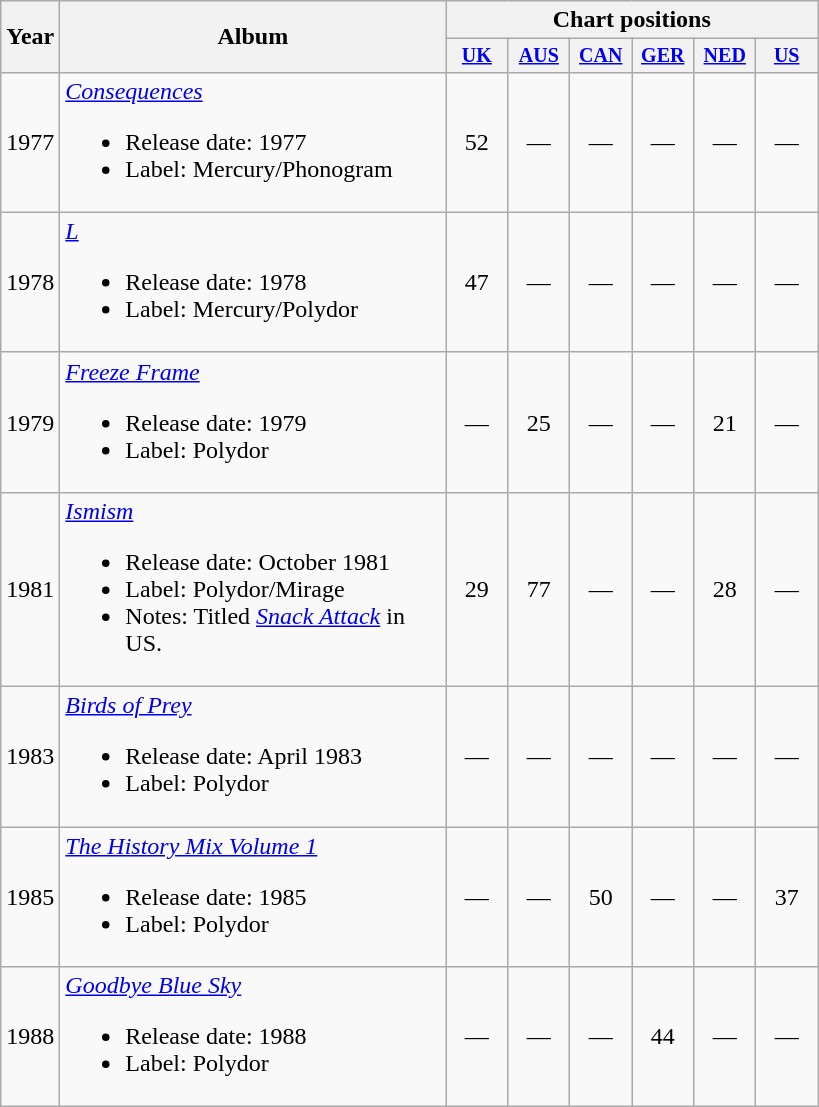<table class="wikitable" style=text-align:center;>
<tr>
<th rowspan="2">Year</th>
<th rowspan="2" style="width:250px;">Album</th>
<th colspan="6">Chart positions</th>
</tr>
<tr style="font-size:smaller;">
<th width="35"><a href='#'>UK</a><br></th>
<th width="35"><a href='#'>AUS</a><br></th>
<th width="35"><a href='#'>CAN</a><br></th>
<th width="35"><a href='#'>GER</a><br></th>
<th width="35"><a href='#'>NED</a><br></th>
<th width="35"><a href='#'>US</a></th>
</tr>
<tr>
<td>1977</td>
<td style="text-align:left;"><em><a href='#'>Consequences</a></em><br><ul><li>Release date: 1977</li><li>Label: Mercury/Phonogram</li></ul></td>
<td>52</td>
<td>—</td>
<td>—</td>
<td>—</td>
<td>—</td>
<td>—</td>
</tr>
<tr>
<td>1978</td>
<td style="text-align:left;"><em><a href='#'>L</a></em><br><ul><li>Release date: 1978</li><li>Label: Mercury/Polydor</li></ul></td>
<td>47</td>
<td>—</td>
<td>—</td>
<td>—</td>
<td>—</td>
<td>—</td>
</tr>
<tr>
<td>1979</td>
<td style="text-align:left;"><em><a href='#'>Freeze Frame</a></em><br><ul><li>Release date: 1979</li><li>Label: Polydor</li></ul></td>
<td>—</td>
<td>25</td>
<td>—</td>
<td>—</td>
<td>21</td>
<td>—</td>
</tr>
<tr>
<td>1981</td>
<td style="text-align:left;"><em><a href='#'>Ismism</a></em><br><ul><li>Release date: October 1981</li><li>Label: Polydor/Mirage</li><li>Notes: Titled <em><a href='#'>Snack Attack</a></em> in US.</li></ul></td>
<td>29</td>
<td>77</td>
<td>—</td>
<td>—</td>
<td>28</td>
<td>—</td>
</tr>
<tr>
<td>1983</td>
<td style="text-align:left;"><em><a href='#'>Birds of Prey</a></em><br><ul><li>Release date: April 1983</li><li>Label: Polydor</li></ul></td>
<td>—</td>
<td>—</td>
<td>—</td>
<td>—</td>
<td>—</td>
<td>—</td>
</tr>
<tr>
<td>1985</td>
<td style="text-align:left;"><em><a href='#'>The History Mix Volume 1</a></em><br><ul><li>Release date: 1985</li><li>Label: Polydor</li></ul></td>
<td>—</td>
<td>—</td>
<td>50</td>
<td>—</td>
<td>—</td>
<td>37</td>
</tr>
<tr>
<td>1988</td>
<td style="text-align:left;"><em><a href='#'>Goodbye Blue Sky</a></em><br><ul><li>Release date: 1988</li><li>Label: Polydor</li></ul></td>
<td>—</td>
<td>—</td>
<td>—</td>
<td>44</td>
<td>—</td>
<td>—</td>
</tr>
</table>
